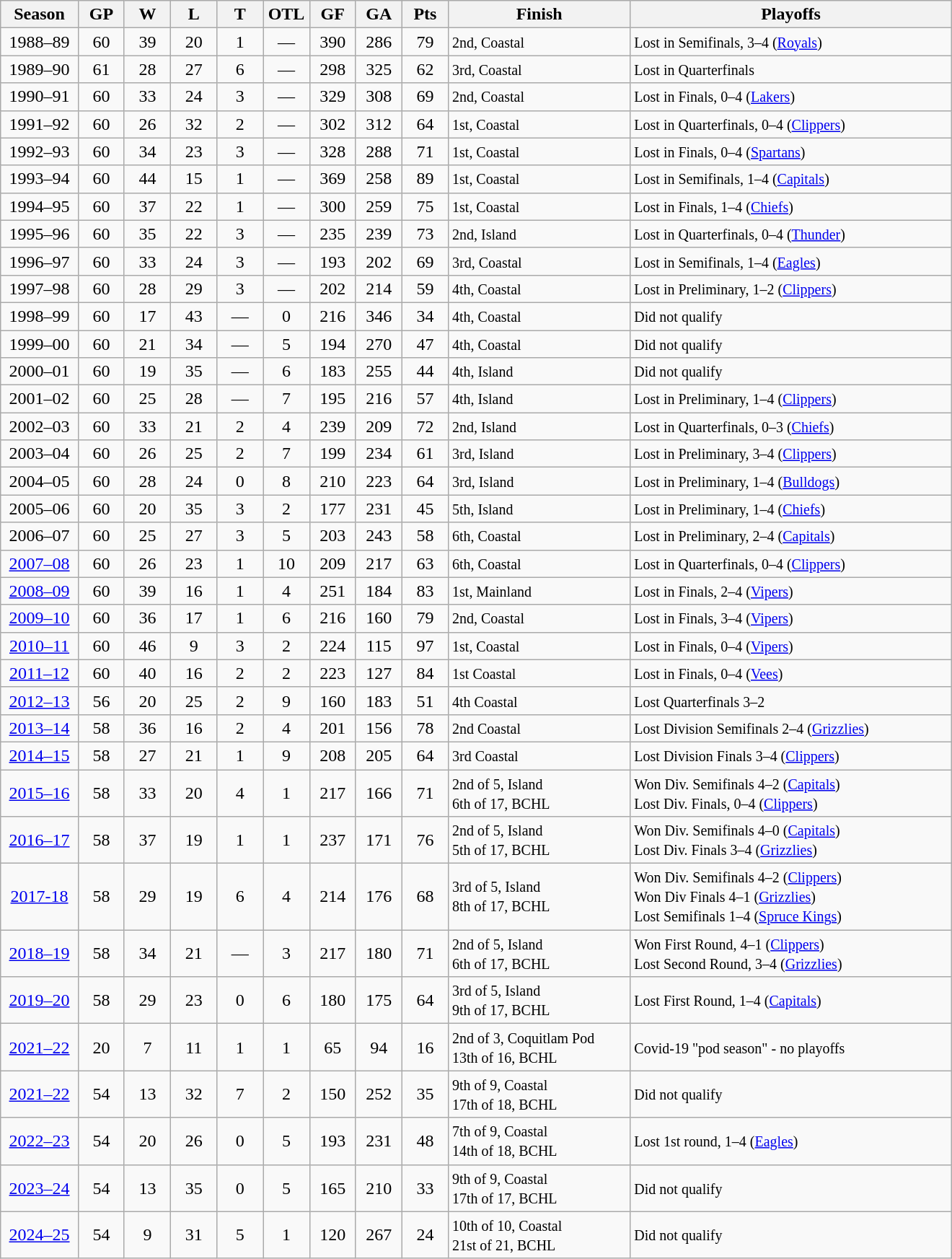<table class="wikitable" style="min-width:55em; text-align:center;">
<tr>
<th style=width:4em>Season</th>
<th style=width:2.2em><abbr>GP</abbr></th>
<th style=width:2.2em><abbr>W</abbr></th>
<th style=width:2.2em><abbr>L</abbr></th>
<th style=width:2.2em><abbr>T</abbr></th>
<th style=width:2.2em><abbr>OTL</abbr></th>
<th style=width:2.2em><abbr>GF</abbr></th>
<th style=width:2.2em><abbr>GA</abbr></th>
<th style=width:2.2em><abbr>Pts</abbr></th>
<th style=width:10em>Finish</th>
<th style=width:18em>Playoffs</th>
</tr>
<tr>
<td>1988–89</td>
<td>60</td>
<td>39</td>
<td>20</td>
<td>1</td>
<td>—</td>
<td>390</td>
<td>286</td>
<td>79</td>
<td style="text-align:left;"><small>2nd, Coastal</small></td>
<td style="text-align:left;"><small>Lost in Semifinals, 3–4 (<a href='#'>Royals</a>)</small></td>
</tr>
<tr>
<td>1989–90</td>
<td>61</td>
<td>28</td>
<td>27</td>
<td>6</td>
<td>—</td>
<td>298</td>
<td>325</td>
<td>62</td>
<td style="text-align:left;"><small>3rd, Coastal</small></td>
<td style="text-align:left;"><small>Lost in Quarterfinals</small></td>
</tr>
<tr>
<td>1990–91</td>
<td>60</td>
<td>33</td>
<td>24</td>
<td>3</td>
<td>—</td>
<td>329</td>
<td>308</td>
<td>69</td>
<td style="text-align:left;"><small>2nd, Coastal</small></td>
<td style="text-align:left;"><small>Lost in Finals, 0–4 (<a href='#'>Lakers</a>)</small></td>
</tr>
<tr>
<td>1991–92</td>
<td>60</td>
<td>26</td>
<td>32</td>
<td>2</td>
<td>—</td>
<td>302</td>
<td>312</td>
<td>64</td>
<td style="text-align:left;"><small>1st, Coastal</small></td>
<td style="text-align:left;"><small>Lost in Quarterfinals, 0–4 (<a href='#'>Clippers</a>)</small></td>
</tr>
<tr>
<td>1992–93</td>
<td>60</td>
<td>34</td>
<td>23</td>
<td>3</td>
<td>—</td>
<td>328</td>
<td>288</td>
<td>71</td>
<td style="text-align:left;"><small>1st, Coastal</small></td>
<td style="text-align:left;"><small>Lost in Finals, 0–4 (<a href='#'>Spartans</a>)</small></td>
</tr>
<tr>
<td>1993–94</td>
<td>60</td>
<td>44</td>
<td>15</td>
<td>1</td>
<td>—</td>
<td>369</td>
<td>258</td>
<td>89</td>
<td style="text-align:left;"><small>1st, Coastal</small></td>
<td style="text-align:left;"><small>Lost in Semifinals, 1–4 (<a href='#'>Capitals</a>)</small></td>
</tr>
<tr>
<td>1994–95</td>
<td>60</td>
<td>37</td>
<td>22</td>
<td>1</td>
<td>—</td>
<td>300</td>
<td>259</td>
<td>75</td>
<td style="text-align:left;"><small>1st, Coastal</small></td>
<td style="text-align:left;"><small>Lost in Finals, 1–4 (<a href='#'>Chiefs</a>)</small></td>
</tr>
<tr>
<td>1995–96</td>
<td>60</td>
<td>35</td>
<td>22</td>
<td>3</td>
<td>—</td>
<td>235</td>
<td>239</td>
<td>73</td>
<td style="text-align:left;"><small>2nd, Island</small></td>
<td style="text-align:left;"><small>Lost in Quarterfinals, 0–4 (<a href='#'>Thunder</a>)</small></td>
</tr>
<tr>
<td>1996–97</td>
<td>60</td>
<td>33</td>
<td>24</td>
<td>3</td>
<td>—</td>
<td>193</td>
<td>202</td>
<td>69</td>
<td style="text-align:left;"><small>3rd, Coastal</small></td>
<td style="text-align:left;"><small>Lost in Semifinals, 1–4 (<a href='#'>Eagles</a>)</small></td>
</tr>
<tr>
<td>1997–98</td>
<td>60</td>
<td>28</td>
<td>29</td>
<td>3</td>
<td>—</td>
<td>202</td>
<td>214</td>
<td>59</td>
<td style="text-align:left;"><small>4th, Coastal</small></td>
<td style="text-align:left;"><small>Lost in Preliminary, 1–2 (<a href='#'>Clippers</a>)</small></td>
</tr>
<tr>
<td>1998–99</td>
<td>60</td>
<td>17</td>
<td>43</td>
<td>—</td>
<td>0</td>
<td>216</td>
<td>346</td>
<td>34</td>
<td style="text-align:left;"><small>4th, Coastal</small></td>
<td style="text-align:left;"><small>Did not qualify</small></td>
</tr>
<tr>
<td>1999–00</td>
<td>60</td>
<td>21</td>
<td>34</td>
<td>—</td>
<td>5</td>
<td>194</td>
<td>270</td>
<td>47</td>
<td style="text-align:left;"><small>4th, Coastal</small></td>
<td style="text-align:left;"><small>Did not qualify</small></td>
</tr>
<tr>
<td>2000–01</td>
<td>60</td>
<td>19</td>
<td>35</td>
<td>—</td>
<td>6</td>
<td>183</td>
<td>255</td>
<td>44</td>
<td style="text-align:left;"><small>4th, Island</small></td>
<td style="text-align:left;"><small>Did not qualify</small></td>
</tr>
<tr>
<td>2001–02</td>
<td>60</td>
<td>25</td>
<td>28</td>
<td>—</td>
<td>7</td>
<td>195</td>
<td>216</td>
<td>57</td>
<td style="text-align:left;"><small>4th, Island</small></td>
<td style="text-align:left;"><small>Lost in Preliminary, 1–4 (<a href='#'>Clippers</a>)</small></td>
</tr>
<tr>
<td>2002–03</td>
<td>60</td>
<td>33</td>
<td>21</td>
<td>2</td>
<td>4</td>
<td>239</td>
<td>209</td>
<td>72</td>
<td style="text-align:left;"><small>2nd, Island</small></td>
<td style="text-align:left;"><small>Lost in Quarterfinals, 0–3 (<a href='#'>Chiefs</a>)</small></td>
</tr>
<tr>
<td>2003–04</td>
<td>60</td>
<td>26</td>
<td>25</td>
<td>2</td>
<td>7</td>
<td>199</td>
<td>234</td>
<td>61</td>
<td style="text-align:left;"><small>3rd, Island</small></td>
<td style="text-align:left;"><small>Lost in Preliminary, 3–4 (<a href='#'>Clippers</a>)</small></td>
</tr>
<tr>
<td>2004–05</td>
<td>60</td>
<td>28</td>
<td>24</td>
<td>0</td>
<td>8</td>
<td>210</td>
<td>223</td>
<td>64</td>
<td style="text-align:left;"><small>3rd, Island</small></td>
<td style="text-align:left;"><small>Lost in Preliminary, 1–4 (<a href='#'>Bulldogs</a>)</small></td>
</tr>
<tr>
<td>2005–06</td>
<td>60</td>
<td>20</td>
<td>35</td>
<td>3</td>
<td>2</td>
<td>177</td>
<td>231</td>
<td>45</td>
<td style="text-align:left;"><small>5th, Island</small></td>
<td style="text-align:left;"><small>Lost in Preliminary, 1–4 (<a href='#'>Chiefs</a>)</small></td>
</tr>
<tr>
<td>2006–07</td>
<td>60</td>
<td>25</td>
<td>27</td>
<td>3</td>
<td>5</td>
<td>203</td>
<td>243</td>
<td>58</td>
<td style="text-align:left;"><small>6th, Coastal</small></td>
<td style="text-align:left;"><small>Lost in Preliminary, 2–4 (<a href='#'>Capitals</a>)</small></td>
</tr>
<tr>
<td><a href='#'>2007–08</a></td>
<td>60</td>
<td>26</td>
<td>23</td>
<td>1</td>
<td>10</td>
<td>209</td>
<td>217</td>
<td>63</td>
<td style="text-align:left;"><small>6th, Coastal</small></td>
<td style="text-align:left;"><small>Lost in Quarterfinals, 0–4 (<a href='#'>Clippers</a>)</small></td>
</tr>
<tr>
<td><a href='#'>2008–09</a></td>
<td>60</td>
<td>39</td>
<td>16</td>
<td>1</td>
<td>4</td>
<td>251</td>
<td>184</td>
<td>83</td>
<td style="text-align:left;"><small>1st, Mainland</small></td>
<td style="text-align:left;"><small>Lost in Finals, 2–4 (<a href='#'>Vipers</a>)</small></td>
</tr>
<tr>
<td><a href='#'>2009–10</a></td>
<td>60</td>
<td>36</td>
<td>17</td>
<td>1</td>
<td>6</td>
<td>216</td>
<td>160</td>
<td>79</td>
<td style="text-align:left;"><small>2nd, Coastal</small></td>
<td style="text-align:left;"><small>Lost in Finals, 3–4 (<a href='#'>Vipers</a>)</small></td>
</tr>
<tr>
<td><a href='#'>2010–11</a></td>
<td>60</td>
<td>46</td>
<td>9</td>
<td>3</td>
<td>2</td>
<td>224</td>
<td>115</td>
<td>97</td>
<td style="text-align:left;"><small>1st, Coastal</small></td>
<td style="text-align:left;"><small>Lost in Finals, 0–4 (<a href='#'>Vipers</a>)</small></td>
</tr>
<tr>
<td><a href='#'>2011–12</a></td>
<td>60</td>
<td>40</td>
<td>16</td>
<td>2</td>
<td>2</td>
<td>223</td>
<td>127</td>
<td>84</td>
<td style="text-align:left;"><small>1st Coastal</small></td>
<td style="text-align:left;"><small>Lost in Finals, 0–4 (<a href='#'>Vees</a>)</small></td>
</tr>
<tr>
<td><a href='#'>2012–13</a></td>
<td>56</td>
<td>20</td>
<td>25</td>
<td>2</td>
<td>9</td>
<td>160</td>
<td>183</td>
<td>51</td>
<td style="text-align:left;"><small>4th Coastal</small></td>
<td style="text-align:left;"><small>Lost Quarterfinals 3–2</small></td>
</tr>
<tr>
<td><a href='#'>2013–14</a></td>
<td>58</td>
<td>36</td>
<td>16</td>
<td>2</td>
<td>4</td>
<td>201</td>
<td>156</td>
<td>78</td>
<td style="text-align:left;"><small>2nd Coastal</small></td>
<td style="text-align:left;"><small>Lost Division Semifinals 2–4 (<a href='#'>Grizzlies</a>)</small></td>
</tr>
<tr>
<td><a href='#'>2014–15</a></td>
<td>58</td>
<td>27</td>
<td>21</td>
<td>1</td>
<td>9</td>
<td>208</td>
<td>205</td>
<td>64</td>
<td style="text-align:left;"><small>3rd Coastal</small></td>
<td style="text-align:left;"><small>Lost Division Finals 3–4 (<a href='#'>Clippers</a>)</small></td>
</tr>
<tr>
<td><a href='#'>2015–16</a></td>
<td>58</td>
<td>33</td>
<td>20</td>
<td>4</td>
<td>1</td>
<td>217</td>
<td>166</td>
<td>71</td>
<td style="text-align:left;"><small>2nd of 5, Island<br>6th of 17, BCHL</small></td>
<td style="text-align:left;"><small>Won Div. Semifinals 4–2  (<a href='#'>Capitals</a>)<br>Lost Div. Finals, 0–4 (<a href='#'>Clippers</a>)</small></td>
</tr>
<tr>
<td><a href='#'>2016–17</a></td>
<td>58</td>
<td>37</td>
<td>19</td>
<td>1</td>
<td>1</td>
<td>237</td>
<td>171</td>
<td>76</td>
<td style="text-align:left;"><small>2nd of 5, Island<br>5th of 17, BCHL</small></td>
<td style="text-align:left;"><small>Won Div. Semifinals 4–0 (<a href='#'>Capitals</a>)<br>Lost Div. Finals 3–4 (<a href='#'>Grizzlies</a>)</small></td>
</tr>
<tr>
<td><a href='#'>2017-18</a></td>
<td>58</td>
<td>29</td>
<td>19</td>
<td>6</td>
<td>4</td>
<td>214</td>
<td>176</td>
<td>68</td>
<td style="text-align:left;"><small>3rd of 5, Island<br>8th of 17, BCHL</small></td>
<td style="text-align:left;"><small>Won Div. Semifinals 4–2 (<a href='#'>Clippers</a>)<br>Won Div Finals 4–1 (<a href='#'>Grizzlies</a>)<br>Lost Semifinals 1–4 (<a href='#'>Spruce Kings</a>)</small></td>
</tr>
<tr>
<td><a href='#'>2018–19</a></td>
<td>58</td>
<td>34</td>
<td>21</td>
<td>—</td>
<td>3</td>
<td>217</td>
<td>180</td>
<td>71</td>
<td style="text-align:left;"><small>2nd of 5, Island<br>6th of 17, BCHL</small></td>
<td style="text-align:left;"><small>Won First Round, 4–1 (<a href='#'>Clippers</a>)<br>Lost Second Round, 3–4 (<a href='#'>Grizzlies</a>)</small></td>
</tr>
<tr>
<td><a href='#'>2019–20</a></td>
<td>58</td>
<td>29</td>
<td>23</td>
<td>0</td>
<td>6</td>
<td>180</td>
<td>175</td>
<td>64</td>
<td style="text-align:left;"><small>3rd of 5, Island<br>9th of 17, BCHL</small></td>
<td style="text-align:left;"><small>Lost First Round, 1–4 (<a href='#'>Capitals</a>)</small></td>
</tr>
<tr>
<td><a href='#'>2021–22</a></td>
<td>20</td>
<td>7</td>
<td>11</td>
<td>1</td>
<td>1</td>
<td>65</td>
<td>94</td>
<td>16</td>
<td style="text-align:left;"><small>2nd of 3, Coquitlam Pod<br>13th of 16, BCHL</small></td>
<td style="text-align:left;"><small>Covid-19 "pod season" - no playoffs</small></td>
</tr>
<tr>
<td><a href='#'>2021–22</a></td>
<td>54</td>
<td>13</td>
<td>32</td>
<td>7</td>
<td>2</td>
<td>150</td>
<td>252</td>
<td>35</td>
<td style="text-align:left;"><small>9th of 9, Coastal<br>17th of 18, BCHL</small></td>
<td style="text-align:left;"><small>Did not qualify</small></td>
</tr>
<tr>
<td><a href='#'>2022–23</a></td>
<td>54</td>
<td>20</td>
<td>26</td>
<td>0</td>
<td>5</td>
<td>193</td>
<td>231</td>
<td>48</td>
<td style="text-align:left;"><small>7th of 9, Coastal<br>14th of 18, BCHL</small></td>
<td style="text-align:left;"><small>Lost 1st round, 1–4 (<a href='#'>Eagles</a>)</small></td>
</tr>
<tr>
<td><a href='#'>2023–24</a></td>
<td>54</td>
<td>13</td>
<td>35</td>
<td>0</td>
<td>5</td>
<td>165</td>
<td>210</td>
<td>33</td>
<td style="text-align:left;"><small>9th of 9, Coastal<br>17th of 17, BCHL</small></td>
<td style="text-align:left;"><small>Did not qualify</small></td>
</tr>
<tr>
<td><a href='#'>2024–25</a></td>
<td>54</td>
<td>9</td>
<td>31</td>
<td>5</td>
<td>1</td>
<td>120</td>
<td>267</td>
<td>24</td>
<td style="text-align:left;"><small>10th of 10, Coastal<br>21st of 21, BCHL</small></td>
<td style="text-align:left;"><small>Did not qualify</small></td>
</tr>
</table>
